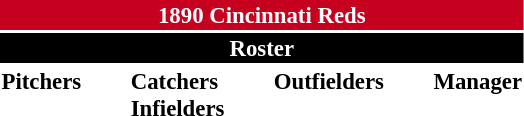<table class="toccolours" style="font-size: 95%;">
<tr>
<th colspan="10" style="background-color: #c6011f; color: white; text-align: center;">1890 Cincinnati Reds</th>
</tr>
<tr>
<td colspan="10" style="background-color: black; color: white; text-align: center;"><strong>Roster</strong></td>
</tr>
<tr>
<td valign="top"><strong>Pitchers</strong><br>



</td>
<td width="25px"></td>
<td valign="top"><strong>Catchers</strong><br>


<strong>Infielders</strong>




</td>
<td width="25px"></td>
<td valign="top"><strong>Outfielders</strong><br>



</td>
<td width="25px"></td>
<td valign="top"><strong>Manager</strong><br></td>
</tr>
</table>
